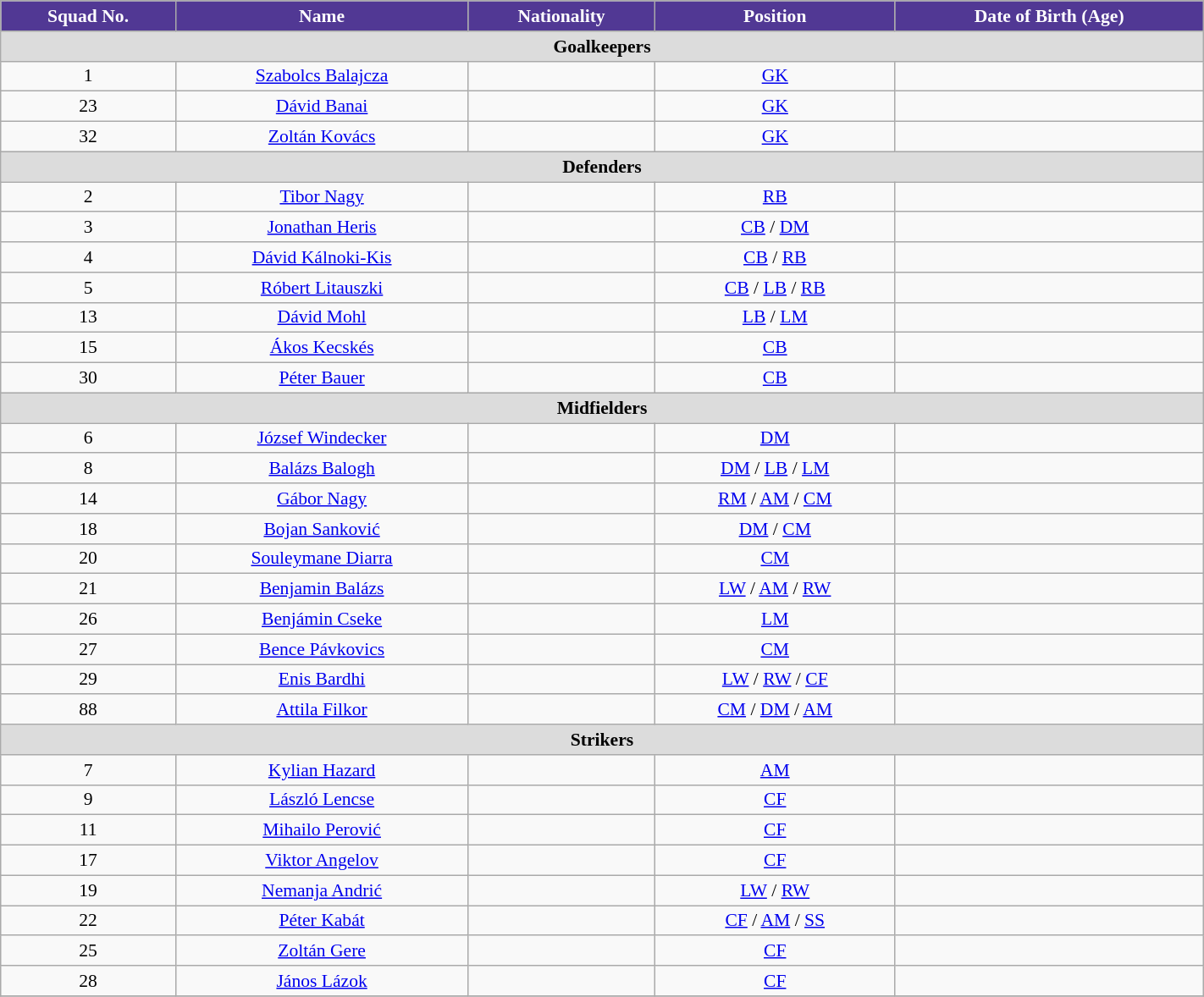<table class="wikitable" style="text-align:center; font-size:90%; width:75%;">
<tr>
<th style="background:#513894; color:white; text-align:center;">Squad No.</th>
<th style="background:#513894; color:white; text-align:center;">Name</th>
<th style="background:#513894; color:white; text-align:center;">Nationality</th>
<th style="background:#513894; color:white; text-align:center;">Position</th>
<th style="background:#513894; color:white; text-align:center;">Date of Birth (Age)</th>
</tr>
<tr>
<th colspan="10" style="background:#dcdcdc; text-align:center;">Goalkeepers</th>
</tr>
<tr>
<td>1</td>
<td><a href='#'>Szabolcs Balajcza</a></td>
<td></td>
<td><a href='#'>GK</a></td>
<td></td>
</tr>
<tr>
<td>23</td>
<td><a href='#'>Dávid Banai</a></td>
<td></td>
<td><a href='#'>GK</a></td>
<td></td>
</tr>
<tr>
<td>32</td>
<td><a href='#'>Zoltán Kovács</a></td>
<td></td>
<td><a href='#'>GK</a></td>
<td></td>
</tr>
<tr>
<th colspan="10" style="background:#dcdcdc; text-align:center;">Defenders</th>
</tr>
<tr>
<td>2</td>
<td><a href='#'>Tibor Nagy</a></td>
<td></td>
<td><a href='#'>RB</a></td>
<td></td>
</tr>
<tr>
<td>3</td>
<td><a href='#'>Jonathan Heris</a></td>
<td></td>
<td><a href='#'>CB</a> / <a href='#'>DM</a></td>
<td></td>
</tr>
<tr>
<td>4</td>
<td><a href='#'>Dávid Kálnoki-Kis</a></td>
<td></td>
<td><a href='#'>CB</a> / <a href='#'>RB</a></td>
<td></td>
</tr>
<tr>
<td>5</td>
<td><a href='#'>Róbert Litauszki</a></td>
<td></td>
<td><a href='#'>CB</a> / <a href='#'>LB</a> / <a href='#'>RB</a></td>
<td></td>
</tr>
<tr>
<td>13</td>
<td><a href='#'>Dávid Mohl</a></td>
<td></td>
<td><a href='#'>LB</a> / <a href='#'>LM</a></td>
<td></td>
</tr>
<tr>
<td>15</td>
<td><a href='#'>Ákos Kecskés</a></td>
<td></td>
<td><a href='#'>CB</a></td>
<td></td>
</tr>
<tr>
<td>30</td>
<td><a href='#'>Péter Bauer</a></td>
<td></td>
<td><a href='#'>CB</a></td>
<td></td>
</tr>
<tr>
<th colspan="10" style="background:#dcdcdc; text-align:center;">Midfielders</th>
</tr>
<tr>
<td>6</td>
<td><a href='#'>József Windecker</a></td>
<td></td>
<td><a href='#'>DM</a></td>
<td></td>
</tr>
<tr>
<td>8</td>
<td><a href='#'>Balázs Balogh</a></td>
<td></td>
<td><a href='#'>DM</a> / <a href='#'>LB</a> / <a href='#'>LM</a></td>
<td></td>
</tr>
<tr>
<td>14</td>
<td><a href='#'>Gábor Nagy</a></td>
<td></td>
<td><a href='#'>RM</a> / <a href='#'>AM</a> / <a href='#'>CM</a></td>
<td></td>
</tr>
<tr>
<td>18</td>
<td><a href='#'>Bojan Sanković</a></td>
<td></td>
<td><a href='#'>DM</a> / <a href='#'>CM</a></td>
<td></td>
</tr>
<tr>
<td>20</td>
<td><a href='#'>Souleymane Diarra</a></td>
<td></td>
<td><a href='#'>CM</a></td>
<td></td>
</tr>
<tr>
<td>21</td>
<td><a href='#'>Benjamin Balázs</a></td>
<td></td>
<td><a href='#'>LW</a> / <a href='#'>AM</a> / <a href='#'>RW</a></td>
<td></td>
</tr>
<tr>
<td>26</td>
<td><a href='#'>Benjámin Cseke</a></td>
<td></td>
<td><a href='#'>LM</a></td>
<td></td>
</tr>
<tr>
<td>27</td>
<td><a href='#'>Bence Pávkovics</a></td>
<td></td>
<td><a href='#'>CM</a></td>
<td></td>
</tr>
<tr>
<td>29</td>
<td><a href='#'>Enis Bardhi</a></td>
<td></td>
<td><a href='#'>LW</a> / <a href='#'>RW</a> / <a href='#'>CF</a></td>
<td></td>
</tr>
<tr>
<td>88</td>
<td><a href='#'>Attila Filkor</a></td>
<td></td>
<td><a href='#'>CM</a> / <a href='#'>DM</a> / <a href='#'>AM</a></td>
<td></td>
</tr>
<tr>
<th colspan="10" style="background:#dcdcdc; text-align:center;">Strikers</th>
</tr>
<tr>
<td>7</td>
<td><a href='#'>Kylian Hazard</a></td>
<td></td>
<td><a href='#'>AM</a></td>
<td></td>
</tr>
<tr>
<td>9</td>
<td><a href='#'>László Lencse</a></td>
<td></td>
<td><a href='#'>CF</a></td>
<td></td>
</tr>
<tr>
<td>11</td>
<td><a href='#'>Mihailo Perović</a></td>
<td></td>
<td><a href='#'>CF</a></td>
<td></td>
</tr>
<tr>
<td>17</td>
<td><a href='#'>Viktor Angelov</a></td>
<td></td>
<td><a href='#'>CF</a></td>
<td></td>
</tr>
<tr>
<td>19</td>
<td><a href='#'>Nemanja Andrić</a></td>
<td></td>
<td><a href='#'>LW</a> / <a href='#'>RW</a></td>
<td></td>
</tr>
<tr>
<td>22</td>
<td><a href='#'>Péter Kabát</a></td>
<td></td>
<td><a href='#'>CF</a> / <a href='#'>AM</a> / <a href='#'>SS</a></td>
<td></td>
</tr>
<tr>
<td>25</td>
<td><a href='#'>Zoltán Gere</a></td>
<td></td>
<td><a href='#'>CF</a></td>
<td></td>
</tr>
<tr>
<td>28</td>
<td><a href='#'>János Lázok</a></td>
<td></td>
<td><a href='#'>CF</a></td>
<td></td>
</tr>
<tr>
</tr>
</table>
